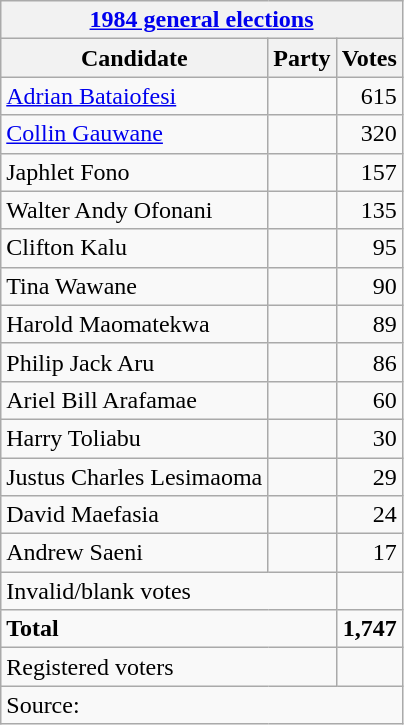<table class=wikitable style=text-align:left>
<tr>
<th colspan=3><a href='#'>1984 general elections</a></th>
</tr>
<tr>
<th>Candidate</th>
<th>Party</th>
<th>Votes</th>
</tr>
<tr>
<td><a href='#'>Adrian Bataiofesi</a></td>
<td></td>
<td align=right>615</td>
</tr>
<tr>
<td><a href='#'>Collin Gauwane</a></td>
<td></td>
<td align=right>320</td>
</tr>
<tr>
<td>Japhlet Fono</td>
<td></td>
<td align=right>157</td>
</tr>
<tr>
<td>Walter Andy Ofonani</td>
<td></td>
<td align=right>135</td>
</tr>
<tr>
<td>Clifton Kalu</td>
<td></td>
<td align=right>95</td>
</tr>
<tr>
<td>Tina Wawane</td>
<td></td>
<td align=right>90</td>
</tr>
<tr>
<td>Harold Maomatekwa</td>
<td></td>
<td align=right>89</td>
</tr>
<tr>
<td>Philip Jack Aru</td>
<td></td>
<td align=right>86</td>
</tr>
<tr>
<td>Ariel Bill Arafamae</td>
<td></td>
<td align=right>60</td>
</tr>
<tr>
<td>Harry Toliabu</td>
<td></td>
<td align=right>30</td>
</tr>
<tr>
<td>Justus Charles Lesimaoma</td>
<td></td>
<td align=right>29</td>
</tr>
<tr>
<td>David Maefasia</td>
<td></td>
<td align=right>24</td>
</tr>
<tr>
<td>Andrew Saeni</td>
<td></td>
<td align=right>17</td>
</tr>
<tr>
<td colspan=2>Invalid/blank votes</td>
<td align=right></td>
</tr>
<tr>
<td colspan=2><strong>Total</strong></td>
<td align=right><strong>1,747</strong></td>
</tr>
<tr>
<td colspan=2>Registered voters</td>
<td align=right></td>
</tr>
<tr>
<td colspan=3>Source: </td>
</tr>
</table>
